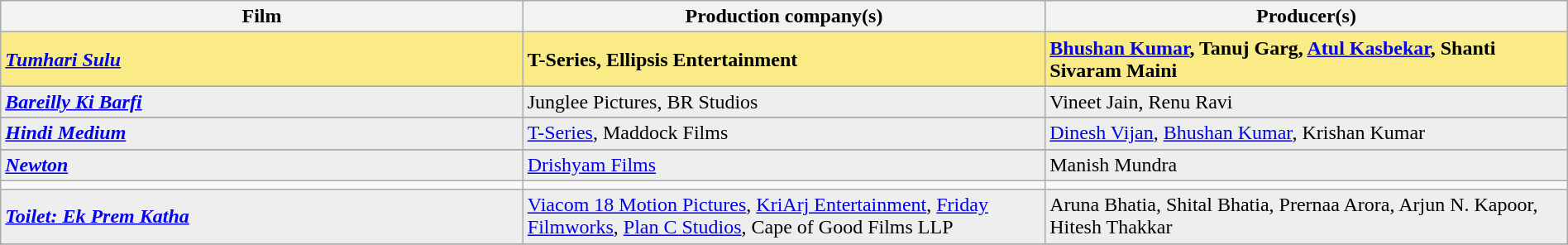<table class="wikitable" border="1" width="100%">
<tr style="background:#bebe">
<th width="33%">Film</th>
<th width="33%">Production company(s)</th>
<th width="33%">Producer(s)</th>
</tr>
<tr style="background:#FAEB86">
<td><strong><em><a href='#'>Tumhari Sulu</a></em></strong></td>
<td><strong>T-Series, Ellipsis Entertainment</strong></td>
<td><strong><a href='#'>Bhushan Kumar</a>, Tanuj Garg, <a href='#'>Atul Kasbekar</a>, Shanti Sivaram Maini</strong></td>
</tr>
<tr>
</tr>
<tr style="background:#EEEEEE">
<td><strong><em><a href='#'>Bareilly Ki Barfi</a></em></strong></td>
<td>Junglee Pictures, BR Studios</td>
<td>Vineet Jain, Renu Ravi</td>
</tr>
<tr>
</tr>
<tr style="background:#EEEEEE">
<td><strong><em><a href='#'>Hindi Medium</a></em></strong></td>
<td><a href='#'>T-Series</a>, Maddock Films</td>
<td><a href='#'>Dinesh Vijan</a>, <a href='#'>Bhushan Kumar</a>, Krishan Kumar</td>
</tr>
<tr>
</tr>
<tr style="background:#EEEEEE">
<td><strong><em><a href='#'>Newton</a></em></strong></td>
<td><a href='#'>Drishyam Films</a></td>
<td>Manish Mundra</td>
</tr>
<tr>
<td></td>
<td></td>
<td></td>
</tr>
<tr style="background:#EEEEEE">
<td><strong><em><a href='#'>Toilet: Ek Prem Katha</a></em></strong></td>
<td><a href='#'>Viacom 18 Motion Pictures</a>, <a href='#'>KriArj Entertainment</a>, <a href='#'>Friday Filmworks</a>, <a href='#'>Plan C Studios</a>, Cape of Good Films LLP</td>
<td>Aruna Bhatia, Shital Bhatia, Prernaa Arora, Arjun N. Kapoor, Hitesh Thakkar</td>
</tr>
<tr>
</tr>
<tr style="background:#EEEEEE">
</tr>
</table>
